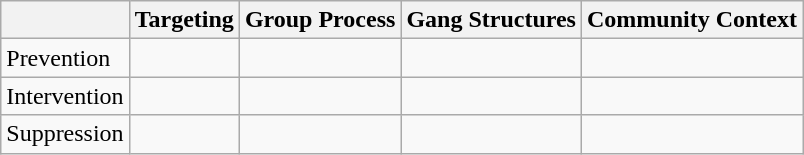<table class="wikitable">
<tr>
<th></th>
<th>Targeting</th>
<th>Group Process</th>
<th>Gang Structures</th>
<th>Community Context</th>
</tr>
<tr>
<td>Prevention</td>
<td></td>
<td></td>
<td></td>
<td></td>
</tr>
<tr>
<td>Intervention</td>
<td></td>
<td></td>
<td></td>
<td></td>
</tr>
<tr>
<td>Suppression</td>
<td></td>
<td></td>
<td></td>
<td></td>
</tr>
</table>
